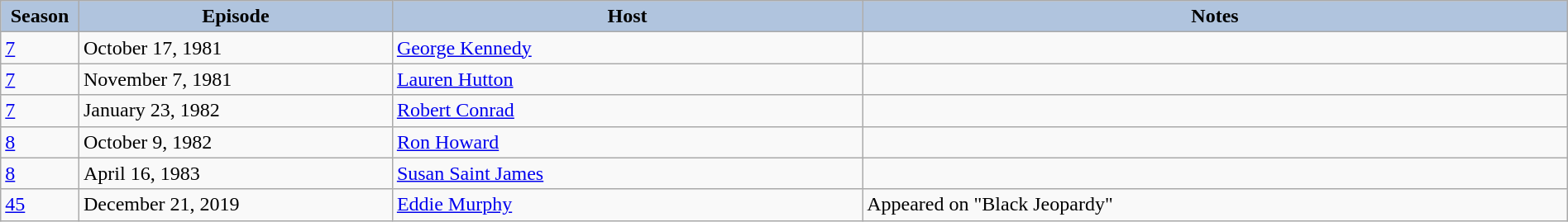<table class="wikitable" style="width:100%;">
<tr>
<th style="background:#B0C4DE;" width="5%">Season</th>
<th style="background:#B0C4DE;" width="20%">Episode</th>
<th style="background:#B0C4DE;" width="30%">Host</th>
<th style="background:#B0C4DE;" width="45%">Notes</th>
</tr>
<tr>
<td><a href='#'>7</a></td>
<td>October 17, 1981</td>
<td><a href='#'>George Kennedy</a></td>
<td></td>
</tr>
<tr>
<td><a href='#'>7</a></td>
<td>November 7, 1981</td>
<td><a href='#'>Lauren Hutton</a></td>
<td></td>
</tr>
<tr>
<td><a href='#'>7</a></td>
<td>January 23, 1982</td>
<td><a href='#'>Robert Conrad</a></td>
<td></td>
</tr>
<tr>
<td><a href='#'>8</a></td>
<td>October 9, 1982</td>
<td><a href='#'>Ron Howard</a></td>
<td></td>
</tr>
<tr>
<td><a href='#'>8</a></td>
<td>April 16, 1983</td>
<td><a href='#'>Susan Saint James</a></td>
<td></td>
</tr>
<tr>
<td><a href='#'>45</a></td>
<td>December 21, 2019</td>
<td><a href='#'>Eddie Murphy</a></td>
<td>Appeared on "Black Jeopardy"</td>
</tr>
</table>
